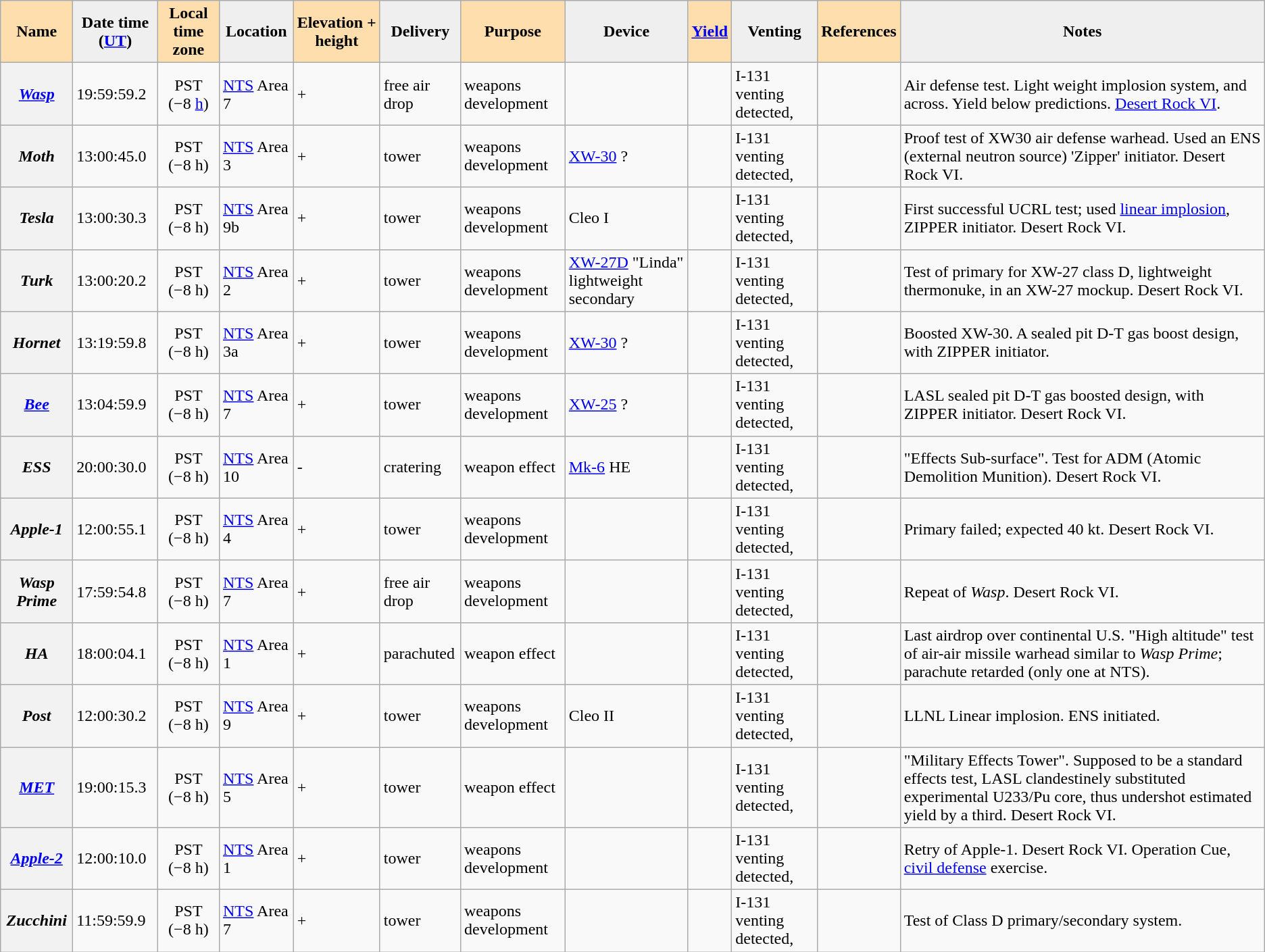<table class="wikitable sortable">
<tr>
<th style="background:#ffdead;">Name</th>
<th style="background:#efefef;">Date time (<a href='#'>UT</a>)</th>
<th style="background:#ffdead;">Local time zone</th>
<th style="background:#efefef;">Location</th>
<th style="background:#ffdead;">Elevation + height</th>
<th style="background:#efefef;">Delivery</th>
<th style="background:#ffdead;">Purpose</th>
<th style="background:#efefef;">Device</th>
<th style="background:#ffdead;"><a href='#'>Yield</a></th>
<th style="background:#efefef;">Venting</th>
<th style="background:#ffdead;" class="unsortable">References</th>
<th style="background:#efefef;" class="unsortable">Notes</th>
</tr>
<tr>
<th><em><a href='#'>Wasp</a></em></th>
<td> 19:59:59.2</td>
<td style="text-align:center;">PST (−8 <a href='#'>h</a>)<br></td>
<td><a href='#'>NTS</a> Area 7 </td>
<td> + </td>
<td>free air drop</td>
<td>weapons development</td>
<td></td>
<td style="text-align:center;"></td>
<td>I-131 venting detected, </td>
<td></td>
<td>Air defense test. Light weight implosion system,  and  across. Yield below predictions. <a href='#'>Desert Rock VI</a>.</td>
</tr>
<tr>
<th><em>Moth</em></th>
<td> 13:00:45.0</td>
<td style="text-align:center;">PST (−8 h)<br></td>
<td><a href='#'>NTS</a> Area 3 </td>
<td> + </td>
<td>tower</td>
<td>weapons development</td>
<td><a href='#'>XW-30</a> ?</td>
<td style="text-align:center;"></td>
<td>I-131 venting detected, </td>
<td></td>
<td>Proof test of XW30 air defense warhead. Used an ENS (external neutron source) 'Zipper' initiator. Desert Rock VI.</td>
</tr>
<tr>
<th><em>Tesla</em></th>
<td> 13:00:30.3</td>
<td style="text-align:center;">PST (−8 h)<br></td>
<td><a href='#'>NTS</a> Area 9b </td>
<td> + </td>
<td>tower</td>
<td>weapons development</td>
<td>Cleo I</td>
<td style="text-align:center;"></td>
<td>I-131 venting detected, </td>
<td></td>
<td>First successful UCRL test; used <a href='#'>linear implosion</a>, ZIPPER initiator. Desert Rock VI.</td>
</tr>
<tr>
<th><em>Turk</em></th>
<td> 13:00:20.2</td>
<td style="text-align:center;">PST (−8 h)<br></td>
<td><a href='#'>NTS</a> Area 2 </td>
<td> + </td>
<td>tower</td>
<td>weapons development</td>
<td><a href='#'>XW-27D</a> "Linda" lightweight secondary </td>
<td style="text-align:center;"></td>
<td>I-131 venting detected, </td>
<td></td>
<td>Test of primary for XW-27 class D, lightweight thermonuke, in an XW-27 mockup. Desert Rock VI.</td>
</tr>
<tr>
<th><em>Hornet</em></th>
<td> 13:19:59.8</td>
<td style="text-align:center;">PST (−8 h)<br></td>
<td><a href='#'>NTS</a> Area 3a </td>
<td> + </td>
<td>tower</td>
<td>weapons development</td>
<td><a href='#'>XW-30</a> ?</td>
<td style="text-align:center;"></td>
<td>I-131 venting detected, </td>
<td></td>
<td>Boosted XW-30. A sealed pit D-T gas boost design, with ZIPPER initiator.</td>
</tr>
<tr>
<th><em><a href='#'>Bee</a></em></th>
<td> 13:04:59.9</td>
<td style="text-align:center;">PST (−8 h)<br></td>
<td><a href='#'>NTS</a> Area 7 </td>
<td> + </td>
<td>tower</td>
<td>weapons development</td>
<td><a href='#'>XW-25</a> ?</td>
<td style="text-align:center;"></td>
<td>I-131 venting detected, </td>
<td></td>
<td>LASL sealed pit D-T gas boosted design, with ZIPPER initiator. Desert Rock VI.</td>
</tr>
<tr>
<th><em>ESS</em></th>
<td> 20:00:30.0</td>
<td style="text-align:center;">PST (−8 h)<br></td>
<td><a href='#'>NTS</a> Area 10 </td>
<td> - </td>
<td>cratering</td>
<td>weapon effect</td>
<td><a href='#'>Mk-6</a> HE</td>
<td style="text-align:center;"></td>
<td>I-131 venting detected, </td>
<td></td>
<td>"Effects Sub-surface". Test for ADM (Atomic Demolition Munition). Desert Rock VI.</td>
</tr>
<tr>
<th><em>Apple-1</em></th>
<td> 12:00:55.1</td>
<td style="text-align:center;">PST (−8 h)<br></td>
<td><a href='#'>NTS</a> Area 4 </td>
<td> + </td>
<td>tower</td>
<td>weapons development</td>
<td></td>
<td style="text-align:center;"></td>
<td>I-131 venting detected, </td>
<td></td>
<td>Primary failed; expected 40 kt. Desert Rock VI.</td>
</tr>
<tr>
<th><em>Wasp Prime</em></th>
<td> 17:59:54.8</td>
<td style="text-align:center;">PST (−8 h)<br></td>
<td><a href='#'>NTS</a> Area 7 </td>
<td> + </td>
<td>free air drop</td>
<td>weapons development</td>
<td></td>
<td style="text-align:center;"></td>
<td>I-131 venting detected, </td>
<td></td>
<td>Repeat of <em>Wasp</em>. Desert Rock VI.</td>
</tr>
<tr>
<th><em>HA</em></th>
<td> 18:00:04.1</td>
<td style="text-align:center;">PST (−8 h)<br></td>
<td><a href='#'>NTS</a> Area 1 </td>
<td> + </td>
<td>parachuted</td>
<td>weapon effect</td>
<td></td>
<td style="text-align:center;"></td>
<td>I-131 venting detected, </td>
<td></td>
<td>Last airdrop over continental U.S. "High altitude" test of air-air missile warhead similar to <em>Wasp Prime</em>; parachute retarded (only one at NTS).</td>
</tr>
<tr>
<th><em>Post</em></th>
<td> 12:00:30.2</td>
<td style="text-align:center;">PST (−8 h)<br></td>
<td><a href='#'>NTS</a> Area 9 </td>
<td> + </td>
<td>tower</td>
<td>weapons development</td>
<td>Cleo II</td>
<td style="text-align:center;"></td>
<td>I-131 venting detected, </td>
<td></td>
<td>LLNL Linear implosion. ENS initiated.</td>
</tr>
<tr>
<th><em><a href='#'>MET</a></em></th>
<td> 19:00:15.3</td>
<td style="text-align:center;">PST (−8 h)<br></td>
<td><a href='#'>NTS</a> Area 5 </td>
<td> + </td>
<td>tower</td>
<td>weapon effect</td>
<td></td>
<td style="text-align:center;"></td>
<td>I-131 venting detected, </td>
<td></td>
<td>"Military Effects Tower". Supposed to be a standard effects test, LASL clandestinely substituted experimental U233/Pu core, thus undershot estimated yield by a third. Desert Rock VI.</td>
</tr>
<tr>
<th><em><a href='#'>Apple-2</a></em></th>
<td> 12:00:10.0</td>
<td style="text-align:center;">PST (−8 h)<br></td>
<td><a href='#'>NTS</a> Area 1 </td>
<td> + </td>
<td>tower</td>
<td>weapons development</td>
<td></td>
<td style="text-align:center;"></td>
<td>I-131 venting detected, </td>
<td></td>
<td>Retry of Apple-1. Desert Rock VI. Operation Cue, <a href='#'>civil defense</a> exercise.</td>
</tr>
<tr>
<th><em>Zucchini</em></th>
<td> 11:59:59.9</td>
<td style="text-align:center;">PST (−8 h)<br></td>
<td><a href='#'>NTS</a> Area 7 </td>
<td> + </td>
<td>tower</td>
<td>weapons development</td>
<td></td>
<td style="text-align:center;"></td>
<td>I-131 venting detected, </td>
<td></td>
<td>Test of Class D primary/secondary system.</td>
</tr>
</table>
